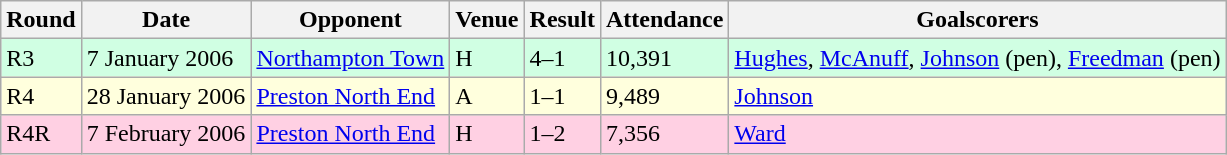<table class="wikitable">
<tr>
<th>Round</th>
<th>Date</th>
<th>Opponent</th>
<th>Venue</th>
<th>Result</th>
<th>Attendance</th>
<th>Goalscorers</th>
</tr>
<tr style="background-color: #d0ffe3;">
<td>R3</td>
<td>7 January 2006</td>
<td><a href='#'>Northampton Town</a></td>
<td>H</td>
<td>4–1</td>
<td>10,391</td>
<td><a href='#'>Hughes</a>, <a href='#'>McAnuff</a>, <a href='#'>Johnson</a> (pen), <a href='#'>Freedman</a> (pen)</td>
</tr>
<tr style="background-color: #ffffdd;">
<td>R4</td>
<td>28 January 2006</td>
<td><a href='#'>Preston North End</a></td>
<td>A</td>
<td>1–1</td>
<td>9,489</td>
<td><a href='#'>Johnson</a></td>
</tr>
<tr style="background-color: #ffd0e3;">
<td>R4R</td>
<td>7 February 2006</td>
<td><a href='#'>Preston North End</a></td>
<td>H</td>
<td>1–2</td>
<td>7,356</td>
<td><a href='#'>Ward</a></td>
</tr>
</table>
